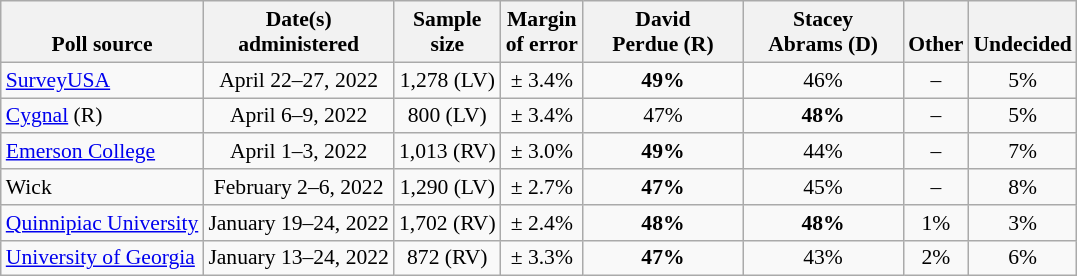<table class="wikitable" style="font-size:90%;text-align:center;">
<tr valign=bottom>
<th>Poll source</th>
<th>Date(s)<br>administered</th>
<th>Sample<br>size</th>
<th>Margin<br>of error</th>
<th style="width:100px;">David<br>Perdue (R)</th>
<th style="width:100px;">Stacey<br>Abrams (D)</th>
<th>Other</th>
<th>Undecided</th>
</tr>
<tr>
<td style="text-align:left;"><a href='#'>SurveyUSA</a></td>
<td>April 22–27, 2022</td>
<td>1,278 (LV)</td>
<td>± 3.4%</td>
<td><strong>49%</strong></td>
<td>46%</td>
<td>–</td>
<td>5%</td>
</tr>
<tr>
<td style="text-align:left;"><a href='#'>Cygnal</a> (R)</td>
<td>April 6–9, 2022</td>
<td>800 (LV)</td>
<td>± 3.4%</td>
<td>47%</td>
<td><strong>48%</strong></td>
<td>–</td>
<td>5%</td>
</tr>
<tr>
<td style="text-align:left;"><a href='#'>Emerson College</a></td>
<td>April 1–3, 2022</td>
<td>1,013 (RV)</td>
<td>± 3.0%</td>
<td><strong>49%</strong></td>
<td>44%</td>
<td>–</td>
<td>7%</td>
</tr>
<tr>
<td style="text-align:left;">Wick</td>
<td>February 2–6, 2022</td>
<td>1,290 (LV)</td>
<td>± 2.7%</td>
<td><strong>47%</strong></td>
<td>45%</td>
<td>–</td>
<td>8%</td>
</tr>
<tr>
<td style="text-align:left;"><a href='#'>Quinnipiac University</a></td>
<td>January 19–24, 2022</td>
<td>1,702 (RV)</td>
<td>± 2.4%</td>
<td><strong>48%</strong></td>
<td><strong>48%</strong></td>
<td>1%</td>
<td>3%</td>
</tr>
<tr>
<td style="text-align:left;"><a href='#'>University of Georgia</a></td>
<td>January 13–24, 2022</td>
<td>872 (RV)</td>
<td>± 3.3%</td>
<td><strong>47%</strong></td>
<td>43%</td>
<td>2%</td>
<td>6%</td>
</tr>
</table>
